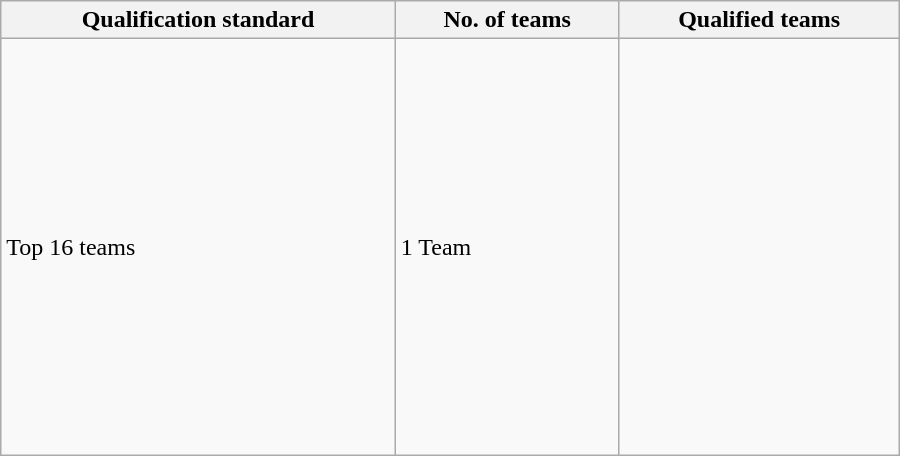<table class="wikitable"  style="text-align:left; width:600px;">
<tr>
<th>Qualification standard</th>
<th>No. of teams</th>
<th>Qualified teams</th>
</tr>
<tr>
<td>Top 16 teams</td>
<td>1 Team</td>
<td><br><br><br><br><br><br><br><br><br><br><br><br><br><br><br></td>
</tr>
</table>
